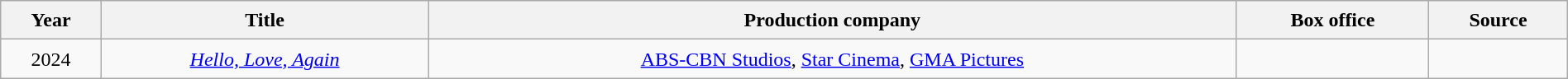<table class="wikitable sortable mw-collapsible" style="text-align:center; line-height:16px; line-height:150%; width:100%">
<tr>
<th>Year</th>
<th>Title</th>
<th>Production company</th>
<th>Box office</th>
<th>Source</th>
</tr>
<tr>
<td>2024</td>
<td><em><a href='#'>Hello, Love, Again</a></em></td>
<td><a href='#'>ABS-CBN Studios</a>, <a href='#'>Star Cinema</a>, <a href='#'>GMA Pictures</a></td>
<td></td>
<td></td>
</tr>
</table>
